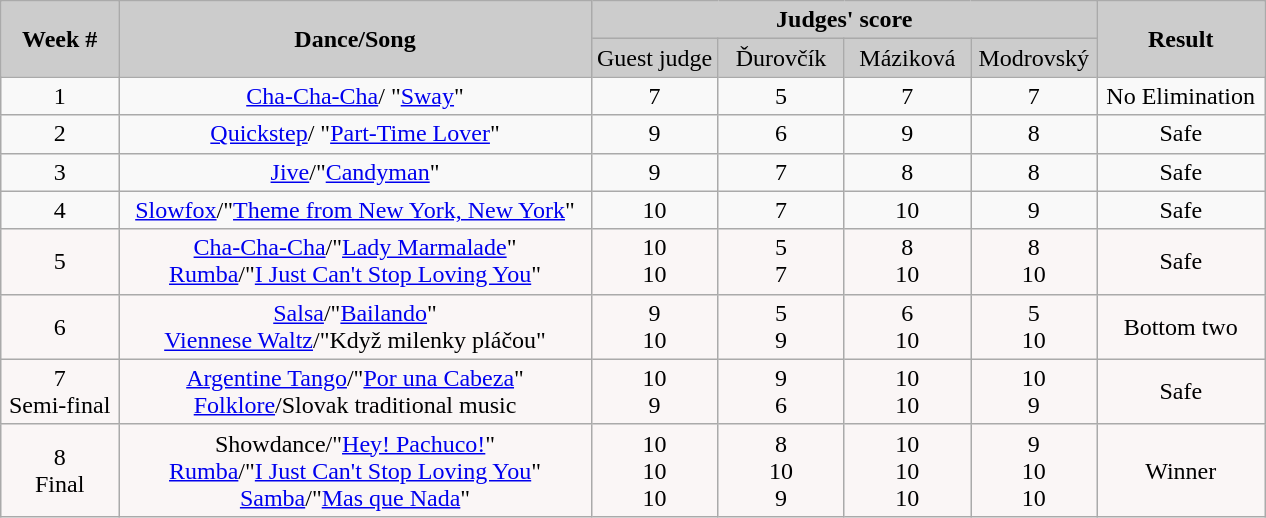<table class="wikitable" style="text-align:center">
<tr>
<th rowspan="2" style="background:#ccc;">Week #</th>
<th rowspan="2" style="background:#ccc;">Dance/Song</th>
<th colspan="4" style="background:#ccc;">Judges' score</th>
<th rowspan="2" style="background:#ccc;">Result</th>
</tr>
<tr style="background:#ccc;">
<td style="width:10%;">Guest judge</td>
<td style="width:10%;">Ďurovčík</td>
<td style="width:10%;">Máziková</td>
<td style="width:10%;">Modrovský</td>
</tr>
<tr>
<td>1</td>
<td><a href='#'>Cha-Cha-Cha</a>/ "<a href='#'>Sway</a>"</td>
<td>7</td>
<td>5</td>
<td>7</td>
<td>7</td>
<td>No Elimination</td>
</tr>
<tr>
<td>2</td>
<td><a href='#'>Quickstep</a>/ "<a href='#'>Part-Time Lover</a>"</td>
<td>9</td>
<td>6</td>
<td>9</td>
<td>8</td>
<td>Safe</td>
</tr>
<tr>
<td>3</td>
<td><a href='#'>Jive</a>/"<a href='#'>Candyman</a>"</td>
<td>9</td>
<td>7</td>
<td>8</td>
<td>8</td>
<td>Safe</td>
</tr>
<tr>
<td>4</td>
<td><a href='#'>Slowfox</a>/"<a href='#'>Theme from New York, New York</a>"</td>
<td>10</td>
<td>7</td>
<td>10</td>
<td>9</td>
<td>Safe</td>
</tr>
<tr>
<td style="text-align: center; background:#faf6f6;">5</td>
<td style="text-align: center; background:#faf6f6;"><a href='#'>Cha-Cha-Cha</a>/"<a href='#'>Lady Marmalade</a>"<br><a href='#'>Rumba</a>/"<a href='#'>I Just Can't Stop Loving You</a>"</td>
<td style="text-align: center; background:#faf6f6;">10 <br> 10</td>
<td style="text-align: center; background:#faf6f6;">5 <br> 7</td>
<td style="text-align: center; background:#faf6f6;">8 <br> 10</td>
<td style="text-align: center; background:#faf6f6;">8 <br> 10</td>
<td style="text-align: center; background:#faf6f6;">Safe</td>
</tr>
<tr>
<td style="text-align: center; background:#faf6f6;">6</td>
<td style="text-align: center; background:#faf6f6;"><a href='#'>Salsa</a>/"<a href='#'>Bailando</a>"<br><a href='#'>Viennese Waltz</a>/"Když milenky pláčou"</td>
<td style="text-align: center; background:#faf6f6;">9 <br> 10</td>
<td style="text-align: center; background:#faf6f6;">5 <br> 9</td>
<td style="text-align: center; background:#faf6f6;">6 <br> 10</td>
<td style="text-align: center; background:#faf6f6;">5 <br> 10</td>
<td style="text-align: center; background:#faf6f6;">Bottom two</td>
</tr>
<tr>
<td style="text-align: center; background:#faf6f6;">7<br>Semi-final</td>
<td style="text-align: center; background:#faf6f6;"><a href='#'>Argentine Tango</a>/"<a href='#'>Por una Cabeza</a>"<br><a href='#'>Folklore</a>/Slovak traditional music</td>
<td style="text-align: center; background:#faf6f6;">10 <br> 9</td>
<td style="text-align: center; background:#faf6f6;">9 <br> 6</td>
<td style="text-align: center; background:#faf6f6;">10 <br> 10</td>
<td style="text-align: center; background:#faf6f6;">10 <br> 9</td>
<td style="text-align: center; background:#faf6f6;">Safe</td>
</tr>
<tr>
<td style="text-align: center; background:#faf6f6;">8<br>Final</td>
<td style="text-align: center; background:#faf6f6;">Showdance/"<a href='#'>Hey! Pachuco!</a>"<br><a href='#'>Rumba</a>/"<a href='#'>I Just Can't Stop Loving You</a>"<br><a href='#'>Samba</a>/"<a href='#'>Mas que Nada</a>"</td>
<td style="text-align: center; background:#faf6f6;">10 <br> 10 <br> 10</td>
<td style="text-align: center; background:#faf6f6;">8 <br> 10 <br> 9</td>
<td style="text-align: center; background:#faf6f6;">10 <br> 10 <br> 10</td>
<td style="text-align: center; background:#faf6f6;">9 <br> 10 <br> 10</td>
<td style="text-align: center; background:#faf6f6;">Winner</td>
</tr>
</table>
